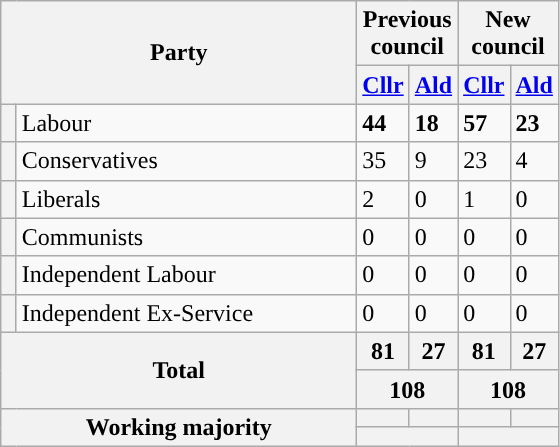<table class="wikitable">
<tr>
<th colspan="2" rowspan="2" style="width: 230px">Party</th>
<th valign=top colspan="2" style="width: 30px">Previous council</th>
<th valign=top colspan="2" style="width: 30px">New council</th>
</tr>
<tr>
<th><a href='#'>Cllr</a></th>
<th><a href='#'>Ald</a></th>
<th><a href='#'>Cllr</a></th>
<th><a href='#'>Ald</a></th>
</tr>
<tr>
<th style="background-color: "></th>
<td>Labour</td>
<td><strong>44</strong></td>
<td><strong>18</strong></td>
<td><strong>57</strong></td>
<td><strong>23</strong></td>
</tr>
<tr>
<th style="background-color: "></th>
<td>Conservatives</td>
<td>35</td>
<td>9</td>
<td>23</td>
<td>4</td>
</tr>
<tr>
<th style="background-color: "></th>
<td>Liberals</td>
<td>2</td>
<td>0</td>
<td>1</td>
<td>0</td>
</tr>
<tr>
<th style="background-color: "></th>
<td>Communists</td>
<td>0</td>
<td>0</td>
<td>0</td>
<td>0</td>
</tr>
<tr>
<th style="background-color: "></th>
<td>Independent Labour</td>
<td>0</td>
<td>0</td>
<td>0</td>
<td>0</td>
</tr>
<tr>
<th style="background-color: "></th>
<td>Independent Ex-Service</td>
<td>0</td>
<td>0</td>
<td>0</td>
<td>0</td>
</tr>
<tr>
<th colspan="2" rowspan="2">Total</th>
<th style="text-align: center">81</th>
<th style="text-align: center">27</th>
<th style="text-align: center">81</th>
<th style="text-align: center">27</th>
</tr>
<tr>
<th colspan="2" style="text-align: center">108</th>
<th colspan="2" style="text-align: center">108</th>
</tr>
<tr>
<th colspan="2" rowspan="2">Working majority</th>
<th></th>
<th></th>
<th></th>
<th></th>
</tr>
<tr>
<th colspan="2"></th>
<th colspan="2"></th>
</tr>
</table>
